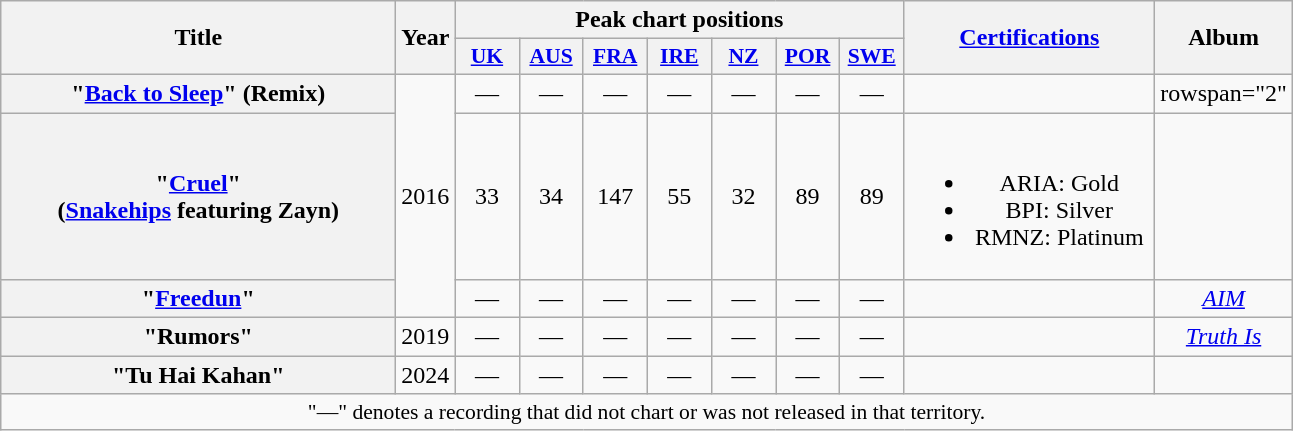<table class="wikitable plainrowheaders" style="text-align:center;">
<tr>
<th scope="col" rowspan="2" style="width:16em;">Title</th>
<th scope="col" rowspan="2">Year</th>
<th scope="col" colspan="7">Peak chart positions</th>
<th scope="col" rowspan="2" style="width:10em;"><a href='#'>Certifications</a></th>
<th scope="col" rowspan="2">Album</th>
</tr>
<tr>
<th scope="col" style="width:2.5em;font-size:90%;"><a href='#'>UK</a><br></th>
<th scope="col" style="width:2.5em;font-size:90%;"><a href='#'>AUS</a><br></th>
<th scope="col" style="width:2.5em;font-size:90%;"><a href='#'>FRA</a><br></th>
<th scope="col" style="width:2.5em;font-size:90%;"><a href='#'>IRE</a><br></th>
<th scope="col" style="width:2.5em;font-size:90%;"><a href='#'>NZ</a><br></th>
<th scope="col" style="width:2.5em;font-size:90%;"><a href='#'>POR</a><br></th>
<th scope="col" style="width:2.5em;font-size:90%;"><a href='#'>SWE</a><br></th>
</tr>
<tr>
<th scope="row">"<a href='#'>Back to Sleep</a>" (Remix)<br></th>
<td rowspan="3">2016</td>
<td>—</td>
<td>—</td>
<td>—</td>
<td>—</td>
<td>—</td>
<td>—</td>
<td>—</td>
<td></td>
<td>rowspan="2" </td>
</tr>
<tr>
<th scope="row">"<a href='#'>Cruel</a>"<br><span>(<a href='#'>Snakehips</a> featuring Zayn)</span></th>
<td>33</td>
<td>34</td>
<td>147</td>
<td>55</td>
<td>32</td>
<td>89</td>
<td>89</td>
<td><br><ul><li>ARIA: Gold</li><li>BPI: Silver</li><li>RMNZ: Platinum</li></ul></td>
</tr>
<tr>
<th scope="row">"<a href='#'>Freedun</a>"<br></th>
<td>—</td>
<td>—</td>
<td>—</td>
<td>—</td>
<td>—</td>
<td>—</td>
<td>—</td>
<td></td>
<td><em><a href='#'>AIM</a></em></td>
</tr>
<tr>
<th scope="row">"Rumors"<br></th>
<td>2019</td>
<td>—</td>
<td>—</td>
<td>—</td>
<td>—</td>
<td>—</td>
<td>—</td>
<td>—</td>
<td></td>
<td><em><a href='#'>Truth Is</a></em></td>
</tr>
<tr>
<th scope="row">"Tu Hai Kahan"<br></th>
<td>2024</td>
<td>—</td>
<td>—</td>
<td>—</td>
<td>—</td>
<td>—</td>
<td>—</td>
<td>—</td>
<td></td>
<td></td>
</tr>
<tr>
<td colspan="11" style="font-size:90%">"—" denotes a recording that did not chart or was not released in that territory.</td>
</tr>
</table>
